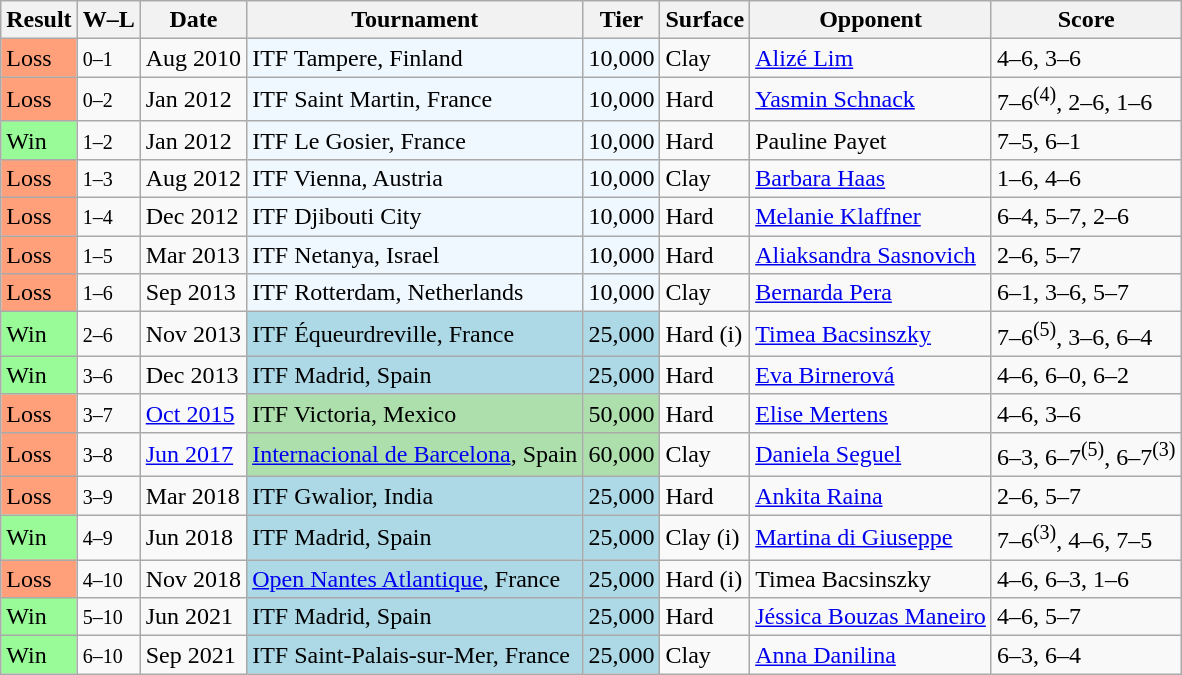<table class="sortable wikitable">
<tr>
<th>Result</th>
<th class="unsortable">W–L</th>
<th>Date</th>
<th>Tournament</th>
<th>Tier</th>
<th>Surface</th>
<th>Opponent</th>
<th class="unsortable">Score</th>
</tr>
<tr>
<td style="background:#ffa07a;">Loss</td>
<td><small>0–1</small></td>
<td>Aug 2010</td>
<td style="background:#f0f8ff;">ITF Tampere, Finland</td>
<td style="background:#f0f8ff;">10,000</td>
<td>Clay</td>
<td> <a href='#'>Alizé Lim</a></td>
<td>4–6, 3–6</td>
</tr>
<tr>
<td style="background:#ffa07a;">Loss</td>
<td><small>0–2</small></td>
<td>Jan 2012</td>
<td style="background:#f0f8ff;">ITF Saint Martin, France</td>
<td style="background:#f0f8ff;">10,000</td>
<td>Hard</td>
<td> <a href='#'>Yasmin Schnack</a></td>
<td>7–6<sup>(4)</sup>, 2–6, 1–6</td>
</tr>
<tr>
<td style="background:#98fb98;">Win</td>
<td><small>1–2</small></td>
<td>Jan 2012</td>
<td style="background:#f0f8ff;">ITF Le Gosier, France</td>
<td style="background:#f0f8ff;">10,000</td>
<td>Hard</td>
<td> Pauline Payet</td>
<td>7–5, 6–1</td>
</tr>
<tr>
<td style="background:#ffa07a;">Loss</td>
<td><small>1–3</small></td>
<td>Aug 2012</td>
<td style="background:#f0f8ff;">ITF Vienna, Austria</td>
<td style="background:#f0f8ff;">10,000</td>
<td>Clay</td>
<td> <a href='#'>Barbara Haas</a></td>
<td>1–6, 4–6</td>
</tr>
<tr>
<td style="background:#ffa07a;">Loss</td>
<td><small>1–4</small></td>
<td>Dec 2012</td>
<td style="background:#f0f8ff;">ITF Djibouti City</td>
<td style="background:#f0f8ff;">10,000</td>
<td>Hard</td>
<td> <a href='#'>Melanie Klaffner</a></td>
<td>6–4, 5–7, 2–6</td>
</tr>
<tr>
<td style="background:#ffa07a;">Loss</td>
<td><small>1–5</small></td>
<td>Mar 2013</td>
<td style="background:#f0f8ff;">ITF Netanya, Israel</td>
<td style="background:#f0f8ff;">10,000</td>
<td>Hard</td>
<td> <a href='#'>Aliaksandra Sasnovich</a></td>
<td>2–6, 5–7</td>
</tr>
<tr>
<td style="background:#ffa07a;">Loss</td>
<td><small>1–6</small></td>
<td>Sep 2013</td>
<td style="background:#f0f8ff;">ITF Rotterdam, Netherlands</td>
<td style="background:#f0f8ff;">10,000</td>
<td>Clay</td>
<td> <a href='#'>Bernarda Pera</a></td>
<td>6–1, 3–6, 5–7</td>
</tr>
<tr>
<td style="background:#98fb98;">Win</td>
<td><small>2–6</small></td>
<td>Nov 2013</td>
<td style="background:lightblue;">ITF Équeurdreville, France</td>
<td style="background:lightblue;">25,000</td>
<td>Hard (i)</td>
<td> <a href='#'>Timea Bacsinszky</a></td>
<td>7–6<sup>(5)</sup>, 3–6, 6–4</td>
</tr>
<tr>
<td style="background:#98fb98;">Win</td>
<td><small>3–6</small></td>
<td>Dec 2013</td>
<td style="background:lightblue;">ITF Madrid, Spain</td>
<td style="background:lightblue;">25,000</td>
<td>Hard</td>
<td> <a href='#'>Eva Birnerová</a></td>
<td>4–6, 6–0, 6–2</td>
</tr>
<tr>
<td style="background:#ffa07a;">Loss</td>
<td><small>3–7</small></td>
<td><a href='#'>Oct 2015</a></td>
<td style="background:#addfad;">ITF Victoria, Mexico</td>
<td style="background:#addfad;">50,000</td>
<td>Hard</td>
<td> <a href='#'>Elise Mertens</a></td>
<td>4–6, 3–6</td>
</tr>
<tr>
<td style="background:#ffa07a;">Loss</td>
<td><small>3–8</small></td>
<td><a href='#'>Jun 2017</a></td>
<td style="background:#addfad;"><a href='#'>Internacional de Barcelona</a>, Spain</td>
<td style="background:#addfad;">60,000</td>
<td>Clay</td>
<td> <a href='#'>Daniela Seguel</a></td>
<td>6–3, 6–7<sup>(5)</sup>, 6–7<sup>(3)</sup></td>
</tr>
<tr>
<td style="background:#ffa07a;">Loss</td>
<td><small>3–9</small></td>
<td>Mar 2018</td>
<td style="background:lightblue;">ITF Gwalior, India</td>
<td style="background:lightblue;">25,000</td>
<td>Hard</td>
<td> <a href='#'>Ankita Raina</a></td>
<td>2–6, 5–7</td>
</tr>
<tr>
<td style="background:#98fb98;">Win</td>
<td><small>4–9</small></td>
<td>Jun 2018</td>
<td style="background:lightblue;">ITF Madrid, Spain</td>
<td style="background:lightblue;">25,000</td>
<td>Clay (i)</td>
<td> <a href='#'>Martina di Giuseppe</a></td>
<td>7–6<sup>(3)</sup>, 4–6, 7–5</td>
</tr>
<tr>
<td style="background:#ffa07a;">Loss</td>
<td><small>4–10</small></td>
<td>Nov 2018</td>
<td style="background:lightblue;"><a href='#'>Open Nantes Atlantique</a>, France</td>
<td style="background:lightblue;">25,000</td>
<td>Hard (i)</td>
<td> Timea Bacsinszky</td>
<td>4–6, 6–3, 1–6</td>
</tr>
<tr>
<td style="background:#98fb98;">Win</td>
<td><small>5–10</small></td>
<td>Jun 2021</td>
<td style="background:lightblue;">ITF Madrid, Spain</td>
<td style="background:lightblue;">25,000</td>
<td>Hard</td>
<td> <a href='#'>Jéssica Bouzas Maneiro</a></td>
<td>4–6, 5–7</td>
</tr>
<tr>
<td style="background:#98fb98;">Win</td>
<td><small>6–10</small></td>
<td>Sep 2021</td>
<td style="background:lightblue;">ITF Saint-Palais-sur-Mer, France</td>
<td style="background:lightblue;">25,000</td>
<td>Clay</td>
<td> <a href='#'>Anna Danilina</a></td>
<td>6–3, 6–4</td>
</tr>
</table>
